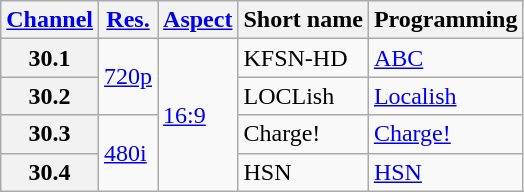<table class="wikitable">
<tr>
<th><a href='#'>Channel</a></th>
<th><a href='#'>Res.</a></th>
<th><a href='#'>Aspect</a></th>
<th>Short name</th>
<th>Programming</th>
</tr>
<tr>
<th scope = "row">30.1</th>
<td rowspan=2><a href='#'>720p</a></td>
<td rowspan=4><a href='#'>16:9</a></td>
<td>KFSN-HD</td>
<td><a href='#'>ABC</a></td>
</tr>
<tr>
<th scope = "row">30.2</th>
<td>LOCLish</td>
<td><a href='#'>Localish</a></td>
</tr>
<tr>
<th scope = "row">30.3</th>
<td rowspan=2><a href='#'>480i</a></td>
<td>Charge!</td>
<td><a href='#'>Charge!</a></td>
</tr>
<tr>
<th scope = "row">30.4</th>
<td>HSN</td>
<td><a href='#'>HSN</a></td>
</tr>
</table>
